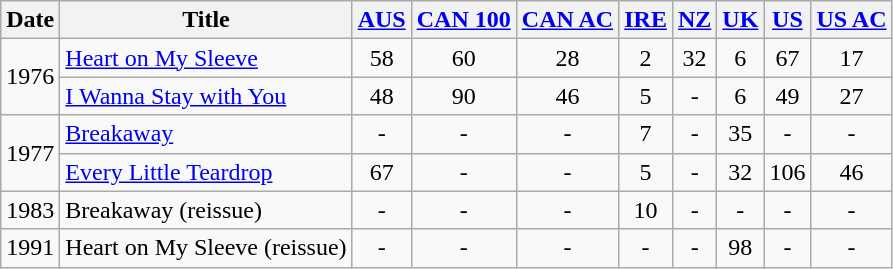<table class="wikitable" style="text-align:center;">
<tr>
<th>Date</th>
<th>Title</th>
<th><a href='#'>AUS</a></th>
<th><a href='#'>CAN 100</a><br></th>
<th><a href='#'>CAN AC</a><br></th>
<th><a href='#'>IRE</a><br></th>
<th><a href='#'>NZ</a><br></th>
<th><a href='#'>UK</a><br></th>
<th><a href='#'>US</a><br></th>
<th><a href='#'>US AC</a><br></th>
</tr>
<tr>
<td rowspan="2">1976</td>
<td align="left"><a href='#'>Heart on My Sleeve</a></td>
<td>58</td>
<td>60</td>
<td>28</td>
<td>2</td>
<td>32</td>
<td>6</td>
<td>67</td>
<td>17</td>
</tr>
<tr>
<td align="left"><a href='#'>I Wanna Stay with You</a></td>
<td>48</td>
<td>90</td>
<td>46</td>
<td>5</td>
<td>-</td>
<td>6</td>
<td>49</td>
<td>27</td>
</tr>
<tr>
<td rowspan="2">1977</td>
<td align="left"><a href='#'>Breakaway</a></td>
<td>-</td>
<td>-</td>
<td>-</td>
<td>7</td>
<td>-</td>
<td>35</td>
<td>-</td>
<td>-</td>
</tr>
<tr>
<td align="left"><a href='#'>Every Little Teardrop</a></td>
<td>67</td>
<td>-</td>
<td>-</td>
<td>5</td>
<td>-</td>
<td>32</td>
<td>106</td>
<td>46</td>
</tr>
<tr>
<td>1983</td>
<td align="left">Breakaway (reissue)</td>
<td>-</td>
<td>-</td>
<td>-</td>
<td>10</td>
<td>-</td>
<td>-</td>
<td>-</td>
<td>-</td>
</tr>
<tr>
<td>1991</td>
<td align="left">Heart on My Sleeve (reissue)</td>
<td>-</td>
<td>-</td>
<td>-</td>
<td>-</td>
<td>-</td>
<td>98</td>
<td>-</td>
<td>-</td>
</tr>
</table>
